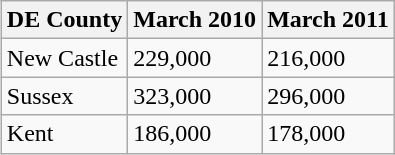<table class="wikitable" style="float: right; margin: 10px">
<tr>
<th>DE County</th>
<th>March 2010</th>
<th>March 2011</th>
</tr>
<tr>
<td>New Castle</td>
<td>229,000</td>
<td>216,000</td>
</tr>
<tr>
<td>Sussex</td>
<td>323,000</td>
<td>296,000</td>
</tr>
<tr>
<td>Kent</td>
<td>186,000</td>
<td>178,000</td>
</tr>
</table>
